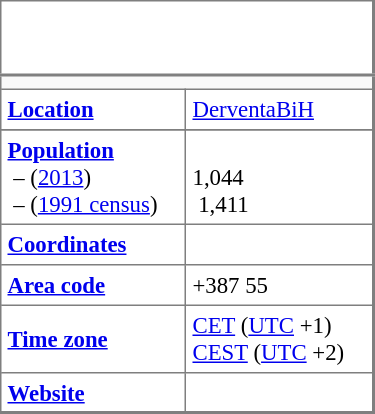<table border=1 cellpadding=4 cellspacing=0 class="toccolours" style="float: right; width: 250px; clear: both; margin: 0.5em 0 1em 1em; border-style: solid; border:1px solid #7f7f7f; border-right-width: 2px; border-bottom-width: 2px; border-collapse: collapse; font-size: 95%;">
<tr>
<td style="background: #ffffff;" align=center colspan=2><br><table border=0 cellpadding=2 cellspacing=0>
<tr>
<td style="text-align: center;" colspan="2"><br></td>
</tr>
<tr>
</tr>
</table>
</td>
</tr>
<tr style="border-top: 2px solid gray;">
<td style="background: #f9f9f9;" align=center colspan=2></td>
</tr>
<tr>
<td valign=top><strong><a href='#'>Location</a></strong></td>
<td><a href='#'>Derventa</a><a href='#'>BiH</a></td>
</tr>
<tr>
</tr>
<tr>
<td valign=top><strong><a href='#'>Population</a></strong><br> – (<a href='#'>2013</a>)<br> – (<a href='#'>1991 census</a>)</td>
<td><br>1,044<br> 1,411</td>
</tr>
<tr>
<td><strong><a href='#'>Coordinates</a></strong></td>
<td><br></td>
</tr>
<tr>
<td><strong><a href='#'>Area code</a></strong></td>
<td>+387 55</td>
</tr>
<tr>
<td><strong><a href='#'>Time zone</a></strong></td>
<td><a href='#'>CET</a> (<a href='#'>UTC</a> +1) <br> <a href='#'>CEST</a> (<a href='#'>UTC</a> +2)</td>
</tr>
<tr>
<td><strong><a href='#'>Website</a></strong></td>
<td></td>
</tr>
<tr>
</tr>
</table>
